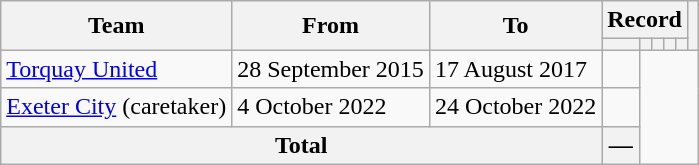<table class=wikitable style="text-align: center">
<tr>
<th rowspan=2>Team</th>
<th rowspan=2>From</th>
<th rowspan=2>To</th>
<th colspan=5>Record</th>
<th rowspan=2></th>
</tr>
<tr>
<th></th>
<th></th>
<th></th>
<th></th>
<th></th>
</tr>
<tr>
<td align=left><a href='#'>Torquay United</a></td>
<td align=left>28 September 2015</td>
<td align=left>17 August 2017<br></td>
<td></td>
</tr>
<tr>
<td align=left><a href='#'>Exeter City</a> (caretaker)</td>
<td align=left>4 October 2022</td>
<td align=left>24 October 2022<br></td>
<td></td>
</tr>
<tr>
<th colspan=3>Total<br></th>
<th>—</th>
</tr>
</table>
